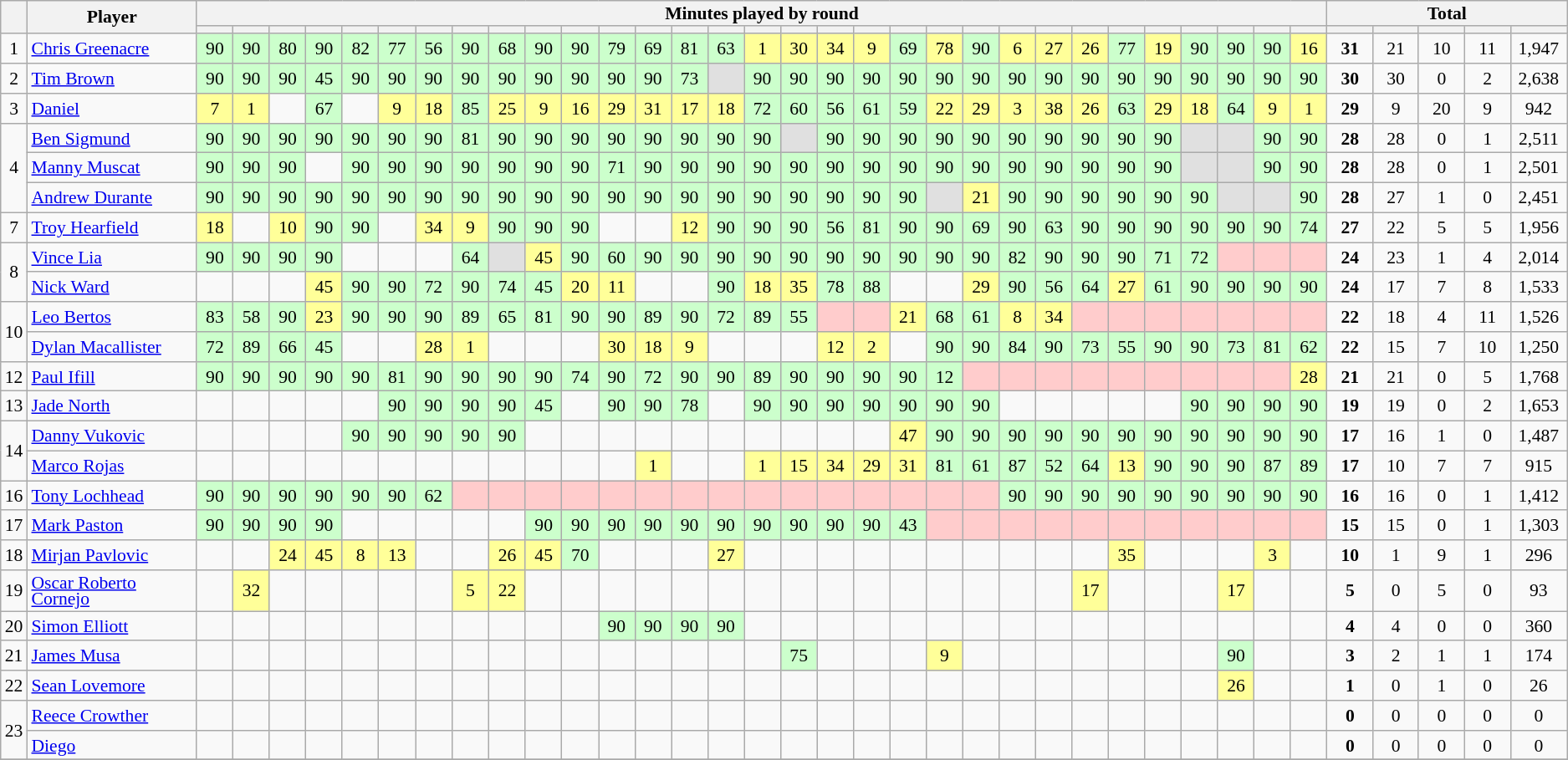<table class="wikitable" style="text-align:center; line-height: 90%; font-size:90%;">
<tr>
<th rowspan=2></th>
<th rowspan=2 width=150>Player</th>
<th colspan=31>Minutes played by round</th>
<th colspan=5>Total</th>
</tr>
<tr>
<th width=25></th>
<th width=25></th>
<th width=25></th>
<th width=25></th>
<th width=25></th>
<th width=25></th>
<th width=25></th>
<th width=26></th>
<th width=25></th>
<th width=25></th>
<th width=25></th>
<th width=25></th>
<th width=25></th>
<th width=25></th>
<th width=25></th>
<th width=25></th>
<th width=25></th>
<th width=25></th>
<th width=25></th>
<th width=25></th>
<th width=25></th>
<th width=25></th>
<th width=25></th>
<th width=25></th>
<th width=25></th>
<th width=25></th>
<th width=25></th>
<th width=25></th>
<th width=25></th>
<th width=25></th>
<th width=25></th>
<th width=35></th>
<th width=35></th>
<th width=35></th>
<th width=35></th>
<th width=40></th>
</tr>
<tr>
<td>1</td>
<td align=left height=17> <a href='#'>Chris Greenacre</a></td>
<td bgcolor=#CCFFCC>90</td>
<td bgcolor=#CCFFCC>90</td>
<td bgcolor=#CCFFCC>80</td>
<td bgcolor=#CCFFCC>90</td>
<td bgcolor=#CCFFCC>82</td>
<td bgcolor=#CCFFCC>77</td>
<td bgcolor=#CCFFCC>56</td>
<td bgcolor=#CCFFCC>90</td>
<td bgcolor=#CCFFCC>68</td>
<td bgcolor=#CCFFCC>90</td>
<td bgcolor=#CCFFCC>90</td>
<td bgcolor=#CCFFCC>79</td>
<td bgcolor=#CCFFCC>69</td>
<td bgcolor=#CCFFCC>81</td>
<td bgcolor=#CCFFCC>63</td>
<td bgcolor=#FFFF99>1</td>
<td bgcolor=#FFFF99>30</td>
<td bgcolor=#FFFF99>34</td>
<td bgcolor=#FFFF99>9</td>
<td bgcolor=#CCFFCC>69</td>
<td bgcolor=#FFFF99>78</td>
<td bgcolor=#CCFFCC>90</td>
<td bgcolor=#FFFF99>6</td>
<td bgcolor=#FFFF99>27</td>
<td bgcolor=#FFFF99>26</td>
<td bgcolor=#CCFFCC>77</td>
<td bgcolor=#FFFF99>19</td>
<td bgcolor=#CCFFCC>90</td>
<td bgcolor=#CCFFCC>90</td>
<td bgcolor=#CCFFCC>90</td>
<td bgcolor=#FFFF99>16</td>
<td><strong>31</strong></td>
<td>21</td>
<td>10</td>
<td>11</td>
<td>1,947</td>
</tr>
<tr>
<td>2</td>
<td align=left height=17> <a href='#'>Tim Brown</a></td>
<td bgcolor=#CCFFCC>90</td>
<td bgcolor=#CCFFCC>90</td>
<td bgcolor=#CCFFCC>90</td>
<td bgcolor=#CCFFCC>45</td>
<td bgcolor=#CCFFCC>90</td>
<td bgcolor=#CCFFCC>90</td>
<td bgcolor=#CCFFCC>90</td>
<td bgcolor=#CCFFCC>90</td>
<td bgcolor=#CCFFCC>90</td>
<td bgcolor=#CCFFCC>90</td>
<td bgcolor=#CCFFCC>90</td>
<td bgcolor=#CCFFCC>90</td>
<td bgcolor=#CCFFCC>90</td>
<td bgcolor=#CCFFCC>73</td>
<td bgcolor=#E0E0E0></td>
<td bgcolor=#CCFFCC>90</td>
<td bgcolor=#CCFFCC>90</td>
<td bgcolor=#CCFFCC>90</td>
<td bgcolor=#CCFFCC>90</td>
<td bgcolor=#CCFFCC>90</td>
<td bgcolor=#CCFFCC>90</td>
<td bgcolor=#CCFFCC>90</td>
<td bgcolor=#CCFFCC>90</td>
<td bgcolor=#CCFFCC>90</td>
<td bgcolor=#CCFFCC>90</td>
<td bgcolor=#CCFFCC>90</td>
<td bgcolor=#CCFFCC>90</td>
<td bgcolor=#CCFFCC>90</td>
<td bgcolor=#CCFFCC>90</td>
<td bgcolor=#CCFFCC>90</td>
<td bgcolor=#CCFFCC>90</td>
<td><strong>30</strong></td>
<td>30</td>
<td>0</td>
<td>2</td>
<td>2,638</td>
</tr>
<tr>
<td>3</td>
<td align=left height=17> <a href='#'>Daniel</a></td>
<td bgcolor=#FFFF99>7</td>
<td bgcolor=#FFFF99>1</td>
<td></td>
<td bgcolor=#CCFFCC>67</td>
<td></td>
<td bgcolor=#FFFF99>9</td>
<td bgcolor=#FFFF99>18</td>
<td bgcolor=#CCFFCC>85</td>
<td bgcolor=#FFFF99>25</td>
<td bgcolor=#FFFF99>9</td>
<td bgcolor=#FFFF99>16</td>
<td bgcolor=#FFFF99>29</td>
<td bgcolor=#FFFF99>31</td>
<td bgcolor=#FFFF99>17</td>
<td bgcolor=#FFFF99>18</td>
<td bgcolor=#CCFFCC>72</td>
<td bgcolor=#CCFFCC>60</td>
<td bgcolor=#CCFFCC>56</td>
<td bgcolor=#CCFFCC>61</td>
<td bgcolor=#CCFFCC>59</td>
<td bgcolor=#FFFF99>22</td>
<td bgcolor=#FFFF99>29</td>
<td bgcolor=#FFFF99>3</td>
<td bgcolor=#FFFF99>38</td>
<td bgcolor=#FFFF99>26</td>
<td bgcolor=#CCFFCC>63</td>
<td bgcolor=#FFFF99>29</td>
<td bgcolor=#FFFF99>18</td>
<td bgcolor=#CCFFCC>64</td>
<td bgcolor=#FFFF99>9</td>
<td bgcolor=#FFFF99>1</td>
<td><strong>29</strong></td>
<td>9</td>
<td>20</td>
<td>9</td>
<td>942</td>
</tr>
<tr>
<td rowspan=3>4</td>
<td align=left height=17> <a href='#'>Ben Sigmund</a></td>
<td bgcolor=#CCFFCC>90</td>
<td bgcolor=#CCFFCC>90</td>
<td bgcolor=#CCFFCC>90</td>
<td bgcolor=#CCFFCC>90</td>
<td bgcolor=#CCFFCC>90</td>
<td bgcolor=#CCFFCC>90</td>
<td bgcolor=#CCFFCC>90</td>
<td bgcolor=#CCFFCC>81</td>
<td bgcolor=#CCFFCC>90</td>
<td bgcolor=#CCFFCC>90</td>
<td bgcolor=#CCFFCC>90</td>
<td bgcolor=#CCFFCC>90</td>
<td bgcolor=#CCFFCC>90</td>
<td bgcolor=#CCFFCC>90</td>
<td bgcolor=#CCFFCC>90</td>
<td bgcolor=#CCFFCC>90</td>
<td bgcolor=#E0E0E0></td>
<td bgcolor=#CCFFCC>90</td>
<td bgcolor=#CCFFCC>90</td>
<td bgcolor=#CCFFCC>90</td>
<td bgcolor=#CCFFCC>90</td>
<td bgcolor=#CCFFCC>90</td>
<td bgcolor=#CCFFCC>90</td>
<td bgcolor=#CCFFCC>90</td>
<td bgcolor=#CCFFCC>90</td>
<td bgcolor=#CCFFCC>90</td>
<td bgcolor=#CCFFCC>90</td>
<td bgcolor=#E0E0E0></td>
<td bgcolor=#E0E0E0></td>
<td bgcolor=#CCFFCC>90</td>
<td bgcolor=#CCFFCC>90</td>
<td><strong>28</strong></td>
<td>28</td>
<td>0</td>
<td>1</td>
<td>2,511</td>
</tr>
<tr>
<td align=left height=17> <a href='#'>Manny Muscat</a></td>
<td bgcolor=#CCFFCC>90</td>
<td bgcolor=#CCFFCC>90</td>
<td bgcolor=#CCFFCC>90</td>
<td></td>
<td bgcolor=#CCFFCC>90</td>
<td bgcolor=#CCFFCC>90</td>
<td bgcolor=#CCFFCC>90</td>
<td bgcolor=#CCFFCC>90</td>
<td bgcolor=#CCFFCC>90</td>
<td bgcolor=#CCFFCC>90</td>
<td bgcolor=#CCFFCC>90</td>
<td bgcolor=#CCFFCC>71</td>
<td bgcolor=#CCFFCC>90</td>
<td bgcolor=#CCFFCC>90</td>
<td bgcolor=#CCFFCC>90</td>
<td bgcolor=#CCFFCC>90</td>
<td bgcolor=#CCFFCC>90</td>
<td bgcolor=#CCFFCC>90</td>
<td bgcolor=#CCFFCC>90</td>
<td bgcolor=#CCFFCC>90</td>
<td bgcolor=#CCFFCC>90</td>
<td bgcolor=#CCFFCC>90</td>
<td bgcolor=#CCFFCC>90</td>
<td bgcolor=#CCFFCC>90</td>
<td bgcolor=#CCFFCC>90</td>
<td bgcolor=#CCFFCC>90</td>
<td bgcolor=#CCFFCC>90</td>
<td bgcolor=#E0E0E0></td>
<td bgcolor=#E0E0E0></td>
<td bgcolor=#CCFFCC>90</td>
<td bgcolor=#CCFFCC>90</td>
<td><strong>28</strong></td>
<td>28</td>
<td>0</td>
<td>1</td>
<td>2,501</td>
</tr>
<tr>
<td align=left height=17> <a href='#'>Andrew Durante</a></td>
<td bgcolor=#CCFFCC>90</td>
<td bgcolor=#CCFFCC>90</td>
<td bgcolor=#CCFFCC>90</td>
<td bgcolor=#CCFFCC>90</td>
<td bgcolor=#CCFFCC>90</td>
<td bgcolor=#CCFFCC>90</td>
<td bgcolor=#CCFFCC>90</td>
<td bgcolor=#CCFFCC>90</td>
<td bgcolor=#CCFFCC>90</td>
<td bgcolor=#CCFFCC>90</td>
<td bgcolor=#CCFFCC>90</td>
<td bgcolor=#CCFFCC>90</td>
<td bgcolor=#CCFFCC>90</td>
<td bgcolor=#CCFFCC>90</td>
<td bgcolor=#CCFFCC>90</td>
<td bgcolor=#CCFFCC>90</td>
<td bgcolor=#CCFFCC>90</td>
<td bgcolor=#CCFFCC>90</td>
<td bgcolor=#CCFFCC>90</td>
<td bgcolor=#CCFFCC>90</td>
<td bgcolor=#E0E0E0></td>
<td bgcolor=#FFFF99>21</td>
<td bgcolor=#CCFFCC>90</td>
<td bgcolor=#CCFFCC>90</td>
<td bgcolor=#CCFFCC>90</td>
<td bgcolor=#CCFFCC>90</td>
<td bgcolor=#CCFFCC>90</td>
<td bgcolor=#CCFFCC>90</td>
<td bgcolor=#E0E0E0></td>
<td bgcolor=#E0E0E0></td>
<td bgcolor=#CCFFCC>90</td>
<td><strong>28</strong></td>
<td>27</td>
<td>1</td>
<td>0</td>
<td>2,451</td>
</tr>
<tr>
<td>7</td>
<td align=left height=17> <a href='#'>Troy Hearfield</a></td>
<td bgcolor=#FFFF99>18</td>
<td></td>
<td bgcolor=#FFFF99>10</td>
<td bgcolor=#CCFFCC>90</td>
<td bgcolor=#CCFFCC>90</td>
<td></td>
<td bgcolor=#FFFF99>34</td>
<td bgcolor=#FFFF99>9</td>
<td bgcolor=#CCFFCC>90</td>
<td bgcolor=#CCFFCC>90</td>
<td bgcolor=#CCFFCC>90</td>
<td></td>
<td></td>
<td bgcolor=#FFFF99>12</td>
<td bgcolor=#CCFFCC>90</td>
<td bgcolor=#CCFFCC>90</td>
<td bgcolor=#CCFFCC>90</td>
<td bgcolor=#CCFFCC>56</td>
<td bgcolor=#CCFFCC>81</td>
<td bgcolor=#CCFFCC>90</td>
<td bgcolor=#CCFFCC>90</td>
<td bgcolor=#CCFFCC>69</td>
<td bgcolor=#CCFFCC>90</td>
<td bgcolor=#CCFFCC>63</td>
<td bgcolor=#CCFFCC>90</td>
<td bgcolor=#CCFFCC>90</td>
<td bgcolor=#CCFFCC>90</td>
<td bgcolor=#CCFFCC>90</td>
<td bgcolor=#CCFFCC>90</td>
<td bgcolor=#CCFFCC>90</td>
<td bgcolor=#CCFFCC>74</td>
<td><strong>27</strong></td>
<td>22</td>
<td>5</td>
<td>5</td>
<td>1,956</td>
</tr>
<tr>
<td rowspan=2>8</td>
<td align=left height=17> <a href='#'>Vince Lia</a></td>
<td bgcolor=#CCFFCC>90</td>
<td bgcolor=#CCFFCC>90</td>
<td bgcolor=#CCFFCC>90</td>
<td bgcolor=#CCFFCC>90</td>
<td></td>
<td></td>
<td></td>
<td bgcolor=#CCFFCC>64</td>
<td bgcolor=#E0E0E0></td>
<td bgcolor=#FFFF99>45</td>
<td bgcolor=#CCFFCC>90</td>
<td bgcolor=#CCFFCC>60</td>
<td bgcolor=#CCFFCC>90</td>
<td bgcolor=#CCFFCC>90</td>
<td bgcolor=#CCFFCC>90</td>
<td bgcolor=#CCFFCC>90</td>
<td bgcolor=#CCFFCC>90</td>
<td bgcolor=#CCFFCC>90</td>
<td bgcolor=#CCFFCC>90</td>
<td bgcolor=#CCFFCC>90</td>
<td bgcolor=#CCFFCC>90</td>
<td bgcolor=#CCFFCC>90</td>
<td bgcolor=#CCFFCC>82</td>
<td bgcolor=#CCFFCC>90</td>
<td bgcolor=#CCFFCC>90</td>
<td bgcolor=#CCFFCC>90</td>
<td bgcolor=#CCFFCC>71</td>
<td bgcolor=#CCFFCC>72</td>
<td bgcolor=#FFCCCC></td>
<td bgcolor=#FFCCCC></td>
<td bgcolor=#FFCCCC></td>
<td><strong>24</strong></td>
<td>23</td>
<td>1</td>
<td>4</td>
<td>2,014</td>
</tr>
<tr>
<td align=left height=17> <a href='#'>Nick Ward</a></td>
<td></td>
<td></td>
<td></td>
<td bgcolor=#FFFF99>45</td>
<td bgcolor=#CCFFCC>90</td>
<td bgcolor=#CCFFCC>90</td>
<td bgcolor=#CCFFCC>72</td>
<td bgcolor=#CCFFCC>90</td>
<td bgcolor=#CCFFCC>74</td>
<td bgcolor=#CCFFCC>45</td>
<td bgcolor=#FFFF99>20</td>
<td bgcolor=#FFFF99>11</td>
<td></td>
<td></td>
<td bgcolor=#CCFFCC>90</td>
<td bgcolor=#FFFF99>18</td>
<td bgcolor=#FFFF99>35</td>
<td bgcolor=#CCFFCC>78</td>
<td bgcolor=#CCFFCC>88</td>
<td></td>
<td></td>
<td bgcolor=#FFFF99>29</td>
<td bgcolor=#CCFFCC>90</td>
<td bgcolor=#CCFFCC>56</td>
<td bgcolor=#CCFFCC>64</td>
<td bgcolor=#FFFF99>27</td>
<td bgcolor=#CCFFCC>61</td>
<td bgcolor=#CCFFCC>90</td>
<td bgcolor=#CCFFCC>90</td>
<td bgcolor=#CCFFCC>90</td>
<td bgcolor=#CCFFCC>90</td>
<td><strong>24</strong></td>
<td>17</td>
<td>7</td>
<td>8</td>
<td>1,533</td>
</tr>
<tr>
<td rowspan=2>10</td>
<td align=left height=17> <a href='#'>Leo Bertos</a></td>
<td bgcolor=#CCFFCC>83</td>
<td bgcolor=#CCFFCC>58</td>
<td bgcolor=#CCFFCC>90</td>
<td bgcolor=#FFFF99>23</td>
<td bgcolor=#CCFFCC>90</td>
<td bgcolor=#CCFFCC>90</td>
<td bgcolor=#CCFFCC>90</td>
<td bgcolor=#CCFFCC>89</td>
<td bgcolor=#CCFFCC>65</td>
<td bgcolor=#CCFFCC>81</td>
<td bgcolor=#CCFFCC>90</td>
<td bgcolor=#CCFFCC>90</td>
<td bgcolor=#CCFFCC>89</td>
<td bgcolor=#CCFFCC>90</td>
<td bgcolor=#CCFFCC>72</td>
<td bgcolor=#CCFFCC>89</td>
<td bgcolor=#CCFFCC>55</td>
<td bgcolor=#FFCCCC></td>
<td bgcolor=#FFCCCC></td>
<td bgcolor=#FFFF99>21</td>
<td bgcolor=#CCFFCC>68</td>
<td bgcolor=#CCFFCC>61</td>
<td bgcolor=#FFFF99>8</td>
<td bgcolor=#FFFF99>34</td>
<td bgcolor=#FFCCCC></td>
<td bgcolor=#FFCCCC></td>
<td bgcolor=#FFCCCC></td>
<td bgcolor=#FFCCCC></td>
<td bgcolor=#FFCCCC></td>
<td bgcolor=#FFCCCC></td>
<td bgcolor=#FFCCCC></td>
<td><strong>22</strong></td>
<td>18</td>
<td>4</td>
<td>11</td>
<td>1,526</td>
</tr>
<tr>
<td align=left height=17> <a href='#'>Dylan Macallister</a></td>
<td bgcolor=#CCFFCC>72</td>
<td bgcolor=#CCFFCC>89</td>
<td bgcolor=#CCFFCC>66</td>
<td bgcolor=#CCFFCC>45</td>
<td></td>
<td></td>
<td bgcolor=#FFFF99>28</td>
<td bgcolor=#FFFF99>1</td>
<td></td>
<td></td>
<td></td>
<td bgcolor=#FFFF99>30</td>
<td bgcolor=#FFFF99>18</td>
<td bgcolor=#FFFF99>9</td>
<td></td>
<td></td>
<td></td>
<td bgcolor=#FFFF99>12</td>
<td bgcolor=#FFFF99>2</td>
<td></td>
<td bgcolor=#CCFFCC>90</td>
<td bgcolor=#CCFFCC>90</td>
<td bgcolor=#CCFFCC>84</td>
<td bgcolor=#CCFFCC>90</td>
<td bgcolor=#CCFFCC>73</td>
<td bgcolor=#CCFFCC>55</td>
<td bgcolor=#CCFFCC>90</td>
<td bgcolor=#CCFFCC>90</td>
<td bgcolor=#CCFFCC>73</td>
<td bgcolor=#CCFFCC>81</td>
<td bgcolor=#CCFFCC>62</td>
<td><strong>22</strong></td>
<td>15</td>
<td>7</td>
<td>10</td>
<td>1,250</td>
</tr>
<tr>
<td>12</td>
<td align=left height=17> <a href='#'>Paul Ifill</a></td>
<td bgcolor=#CCFFCC>90</td>
<td bgcolor=#CCFFCC>90</td>
<td bgcolor=#CCFFCC>90</td>
<td bgcolor=#CCFFCC>90</td>
<td bgcolor=#CCFFCC>90</td>
<td bgcolor=#CCFFCC>81</td>
<td bgcolor=#CCFFCC>90</td>
<td bgcolor=#CCFFCC>90</td>
<td bgcolor=#CCFFCC>90</td>
<td bgcolor=#CCFFCC>90</td>
<td bgcolor=#CCFFCC>74</td>
<td bgcolor=#CCFFCC>90</td>
<td bgcolor=#CCFFCC>72</td>
<td bgcolor=#CCFFCC>90</td>
<td bgcolor=#CCFFCC>90</td>
<td bgcolor=#CCFFCC>89</td>
<td bgcolor=#CCFFCC>90</td>
<td bgcolor=#CCFFCC>90</td>
<td bgcolor=#CCFFCC>90</td>
<td bgcolor=#CCFFCC>90</td>
<td bgcolor=#CCFFCC>12</td>
<td bgcolor=#FFCCCC></td>
<td bgcolor=#FFCCCC></td>
<td bgcolor=#FFCCCC></td>
<td bgcolor=#FFCCCC></td>
<td bgcolor=#FFCCCC></td>
<td bgcolor=#FFCCCC></td>
<td bgcolor=#FFCCCC></td>
<td bgcolor=#FFCCCC></td>
<td bgcolor=#FFCCCC></td>
<td bgcolor=#FFFF99>28</td>
<td><strong>21</strong></td>
<td>21</td>
<td>0</td>
<td>5</td>
<td>1,768</td>
</tr>
<tr>
<td>13</td>
<td align=left height=17> <a href='#'>Jade North</a></td>
<td></td>
<td></td>
<td></td>
<td></td>
<td></td>
<td bgcolor=#CCFFCC>90</td>
<td bgcolor=#CCFFCC>90</td>
<td bgcolor=#CCFFCC>90</td>
<td bgcolor=#CCFFCC>90</td>
<td bgcolor=#CCFFCC>45</td>
<td></td>
<td bgcolor=#CCFFCC>90</td>
<td bgcolor=#CCFFCC>90</td>
<td bgcolor=#CCFFCC>78</td>
<td></td>
<td bgcolor=#CCFFCC>90</td>
<td bgcolor=#CCFFCC>90</td>
<td bgcolor=#CCFFCC>90</td>
<td bgcolor=#CCFFCC>90</td>
<td bgcolor=#CCFFCC>90</td>
<td bgcolor=#CCFFCC>90</td>
<td bgcolor=#CCFFCC>90</td>
<td></td>
<td></td>
<td></td>
<td></td>
<td></td>
<td bgcolor=#CCFFCC>90</td>
<td bgcolor=#CCFFCC>90</td>
<td bgcolor=#CCFFCC>90</td>
<td bgcolor=#CCFFCC>90</td>
<td><strong>19</strong></td>
<td>19</td>
<td>0</td>
<td>2</td>
<td>1,653</td>
</tr>
<tr>
<td rowspan=2>14</td>
<td align=left height=17> <a href='#'>Danny Vukovic</a></td>
<td></td>
<td></td>
<td></td>
<td></td>
<td bgcolor=#CCFFCC>90</td>
<td bgcolor=#CCFFCC>90</td>
<td bgcolor=#CCFFCC>90</td>
<td bgcolor=#CCFFCC>90</td>
<td bgcolor=#CCFFCC>90</td>
<td></td>
<td></td>
<td></td>
<td></td>
<td></td>
<td></td>
<td></td>
<td></td>
<td></td>
<td></td>
<td bgcolor=#FFFF99>47</td>
<td bgcolor=#CCFFCC>90</td>
<td bgcolor=#CCFFCC>90</td>
<td bgcolor=#CCFFCC>90</td>
<td bgcolor=#CCFFCC>90</td>
<td bgcolor=#CCFFCC>90</td>
<td bgcolor=#CCFFCC>90</td>
<td bgcolor=#CCFFCC>90</td>
<td bgcolor=#CCFFCC>90</td>
<td bgcolor=#CCFFCC>90</td>
<td bgcolor=#CCFFCC>90</td>
<td bgcolor=#CCFFCC>90</td>
<td><strong>17</strong></td>
<td>16</td>
<td>1</td>
<td>0</td>
<td>1,487</td>
</tr>
<tr>
<td align=left height=17> <a href='#'>Marco Rojas</a></td>
<td></td>
<td></td>
<td></td>
<td></td>
<td></td>
<td></td>
<td></td>
<td></td>
<td></td>
<td></td>
<td></td>
<td></td>
<td bgcolor=#FFFF99>1</td>
<td></td>
<td></td>
<td bgcolor=#FFFF99>1</td>
<td bgcolor=#FFFF99>15</td>
<td bgcolor=#FFFF99>34</td>
<td bgcolor=#FFFF99>29</td>
<td bgcolor=#FFFF99>31</td>
<td bgcolor=#CCFFCC>81</td>
<td bgcolor=#CCFFCC>61</td>
<td bgcolor=#CCFFCC>87</td>
<td bgcolor=#CCFFCC>52</td>
<td bgcolor=#CCFFCC>64</td>
<td bgcolor=#FFFF99>13</td>
<td bgcolor=#CCFFCC>90</td>
<td bgcolor=#CCFFCC>90</td>
<td bgcolor=#CCFFCC>90</td>
<td bgcolor=#CCFFCC>87</td>
<td bgcolor=#CCFFCC>89</td>
<td><strong>17</strong></td>
<td>10</td>
<td>7</td>
<td>7</td>
<td>915</td>
</tr>
<tr>
<td>16</td>
<td align=left height=17> <a href='#'>Tony Lochhead</a></td>
<td bgcolor=#CCFFCC>90</td>
<td bgcolor=#CCFFCC>90</td>
<td bgcolor=#CCFFCC>90</td>
<td bgcolor=#CCFFCC>90</td>
<td bgcolor=#CCFFCC>90</td>
<td bgcolor=#CCFFCC>90</td>
<td bgcolor=#CCFFCC>62</td>
<td bgcolor=#FFCCCC></td>
<td bgcolor=#FFCCCC></td>
<td bgcolor=#FFCCCC></td>
<td bgcolor=#FFCCCC></td>
<td bgcolor=#FFCCCC></td>
<td bgcolor=#FFCCCC></td>
<td bgcolor=#FFCCCC></td>
<td bgcolor=#FFCCCC></td>
<td bgcolor=#FFCCCC></td>
<td bgcolor=#FFCCCC></td>
<td bgcolor=#FFCCCC></td>
<td bgcolor=#FFCCCC></td>
<td bgcolor=#FFCCCC></td>
<td bgcolor=#FFCCCC></td>
<td bgcolor=#FFCCCC></td>
<td bgcolor=#CCFFCC>90</td>
<td bgcolor=#CCFFCC>90</td>
<td bgcolor=#CCFFCC>90</td>
<td bgcolor=#CCFFCC>90</td>
<td bgcolor=#CCFFCC>90</td>
<td bgcolor=#CCFFCC>90</td>
<td bgcolor=#CCFFCC>90</td>
<td bgcolor=#CCFFCC>90</td>
<td bgcolor=#CCFFCC>90</td>
<td><strong>16</strong></td>
<td>16</td>
<td>0</td>
<td>1</td>
<td>1,412</td>
</tr>
<tr>
<td>17</td>
<td align=left height=17> <a href='#'>Mark Paston</a></td>
<td bgcolor=#CCFFCC>90</td>
<td bgcolor=#CCFFCC>90</td>
<td bgcolor=#CCFFCC>90</td>
<td bgcolor=#CCFFCC>90</td>
<td></td>
<td></td>
<td></td>
<td></td>
<td></td>
<td bgcolor=#CCFFCC>90</td>
<td bgcolor=#CCFFCC>90</td>
<td bgcolor=#CCFFCC>90</td>
<td bgcolor=#CCFFCC>90</td>
<td bgcolor=#CCFFCC>90</td>
<td bgcolor=#CCFFCC>90</td>
<td bgcolor=#CCFFCC>90</td>
<td bgcolor=#CCFFCC>90</td>
<td bgcolor=#CCFFCC>90</td>
<td bgcolor=#CCFFCC>90</td>
<td bgcolor=#CCFFCC>43</td>
<td bgcolor=#FFCCCC></td>
<td bgcolor=#FFCCCC></td>
<td bgcolor=#FFCCCC></td>
<td bgcolor=#FFCCCC></td>
<td bgcolor=#FFCCCC></td>
<td bgcolor=#FFCCCC></td>
<td bgcolor=#FFCCCC></td>
<td bgcolor=#FFCCCC></td>
<td bgcolor=#FFCCCC></td>
<td bgcolor=#FFCCCC></td>
<td bgcolor=#FFCCCC></td>
<td><strong>15</strong></td>
<td>15</td>
<td>0</td>
<td>1</td>
<td>1,303</td>
</tr>
<tr>
<td>18</td>
<td align=left height=17> <a href='#'>Mirjan Pavlovic</a></td>
<td></td>
<td></td>
<td bgcolor=#FFFF99>24</td>
<td bgcolor=#FFFF99>45</td>
<td bgcolor=#FFFF99>8</td>
<td bgcolor=#FFFF99>13</td>
<td></td>
<td></td>
<td bgcolor=#FFFF99>26</td>
<td bgcolor=#FFFF99>45</td>
<td bgcolor=#CCFFCC>70</td>
<td></td>
<td></td>
<td></td>
<td bgcolor=#FFFF99>27</td>
<td></td>
<td></td>
<td></td>
<td></td>
<td></td>
<td></td>
<td></td>
<td></td>
<td></td>
<td></td>
<td bgcolor=#FFFF99>35</td>
<td></td>
<td></td>
<td></td>
<td bgcolor=#FFFF99>3</td>
<td></td>
<td><strong>10</strong></td>
<td>1</td>
<td>9</td>
<td>1</td>
<td>296</td>
</tr>
<tr>
<td>19</td>
<td align=left height=17> <a href='#'>Oscar Roberto Cornejo</a></td>
<td></td>
<td bgcolor=#FFFF99>32</td>
<td></td>
<td></td>
<td></td>
<td></td>
<td></td>
<td bgcolor=#FFFF99>5</td>
<td bgcolor=#FFFF99>22</td>
<td></td>
<td></td>
<td></td>
<td></td>
<td></td>
<td></td>
<td></td>
<td></td>
<td></td>
<td></td>
<td></td>
<td></td>
<td></td>
<td></td>
<td></td>
<td bgcolor=#FFFF99>17</td>
<td></td>
<td></td>
<td></td>
<td bgcolor=#FFFF99>17</td>
<td></td>
<td></td>
<td><strong>5</strong></td>
<td>0</td>
<td>5</td>
<td>0</td>
<td>93</td>
</tr>
<tr>
<td>20</td>
<td align=left height=17> <a href='#'>Simon Elliott</a></td>
<td></td>
<td></td>
<td></td>
<td></td>
<td></td>
<td></td>
<td></td>
<td></td>
<td></td>
<td></td>
<td></td>
<td bgcolor=#CCFFCC>90</td>
<td bgcolor=#CCFFCC>90</td>
<td bgcolor=#CCFFCC>90</td>
<td bgcolor=#CCFFCC>90</td>
<td></td>
<td></td>
<td></td>
<td></td>
<td></td>
<td></td>
<td></td>
<td></td>
<td></td>
<td></td>
<td></td>
<td></td>
<td></td>
<td></td>
<td></td>
<td></td>
<td><strong>4</strong></td>
<td>4</td>
<td>0</td>
<td>0</td>
<td>360</td>
</tr>
<tr>
<td>21</td>
<td align=left height=17> <a href='#'>James Musa</a></td>
<td></td>
<td></td>
<td></td>
<td></td>
<td></td>
<td></td>
<td></td>
<td></td>
<td></td>
<td></td>
<td></td>
<td></td>
<td></td>
<td></td>
<td></td>
<td></td>
<td bgcolor=#CCFFCC>75</td>
<td></td>
<td></td>
<td></td>
<td bgcolor=#FFFF99>9</td>
<td></td>
<td></td>
<td></td>
<td></td>
<td></td>
<td></td>
<td></td>
<td bgcolor=#CCFFCC>90</td>
<td></td>
<td></td>
<td><strong>3</strong></td>
<td>2</td>
<td>1</td>
<td>1</td>
<td>174</td>
</tr>
<tr>
<td>22</td>
<td align=left height=17> <a href='#'>Sean Lovemore</a></td>
<td></td>
<td></td>
<td></td>
<td></td>
<td></td>
<td></td>
<td></td>
<td></td>
<td></td>
<td></td>
<td></td>
<td></td>
<td></td>
<td></td>
<td></td>
<td></td>
<td></td>
<td></td>
<td></td>
<td></td>
<td></td>
<td></td>
<td></td>
<td></td>
<td></td>
<td></td>
<td></td>
<td></td>
<td bgcolor=#FFFF99>26</td>
<td></td>
<td></td>
<td><strong>1</strong></td>
<td>0</td>
<td>1</td>
<td>0</td>
<td>26</td>
</tr>
<tr>
<td rowspan=2>23</td>
<td align=left height=17> <a href='#'>Reece Crowther</a></td>
<td></td>
<td></td>
<td></td>
<td></td>
<td></td>
<td></td>
<td></td>
<td></td>
<td></td>
<td></td>
<td></td>
<td></td>
<td></td>
<td></td>
<td></td>
<td></td>
<td></td>
<td></td>
<td></td>
<td></td>
<td></td>
<td></td>
<td></td>
<td></td>
<td></td>
<td></td>
<td></td>
<td></td>
<td></td>
<td></td>
<td></td>
<td><strong>0</strong></td>
<td>0</td>
<td>0</td>
<td>0</td>
<td>0</td>
</tr>
<tr>
<td align=left height=17> <a href='#'>Diego</a></td>
<td></td>
<td></td>
<td></td>
<td></td>
<td></td>
<td></td>
<td></td>
<td></td>
<td></td>
<td></td>
<td></td>
<td></td>
<td></td>
<td></td>
<td></td>
<td></td>
<td></td>
<td></td>
<td></td>
<td></td>
<td></td>
<td></td>
<td></td>
<td></td>
<td></td>
<td></td>
<td></td>
<td></td>
<td></td>
<td></td>
<td></td>
<td><strong>0</strong></td>
<td>0</td>
<td>0</td>
<td>0</td>
<td>0</td>
</tr>
<tr>
</tr>
</table>
